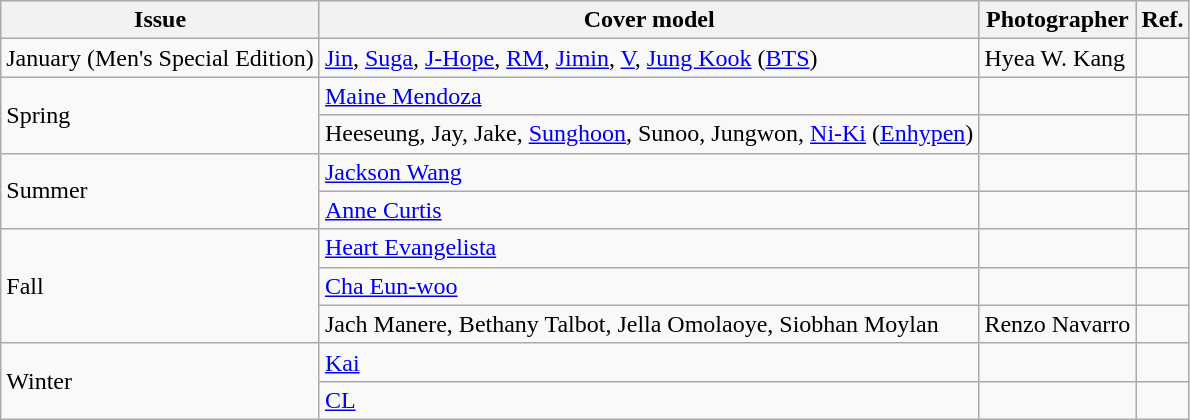<table class="sortable wikitable">
<tr>
<th>Issue</th>
<th>Cover model</th>
<th>Photographer</th>
<th>Ref.</th>
</tr>
<tr>
<td>January (Men's Special Edition)</td>
<td><a href='#'>Jin</a>, <a href='#'>Suga</a>, <a href='#'>J-Hope</a>, <a href='#'>RM</a>, <a href='#'>Jimin</a>, <a href='#'>V</a>, <a href='#'>Jung Kook</a> (<a href='#'>BTS</a>)</td>
<td>Hyea W. Kang</td>
<td></td>
</tr>
<tr>
<td colspan="1" rowspan="2">Spring</td>
<td><a href='#'>Maine Mendoza</a></td>
<td></td>
<td></td>
</tr>
<tr>
<td>Heeseung, Jay, Jake, <a href='#'>Sunghoon</a>, Sunoo, Jungwon, <a href='#'>Ni-Ki</a> (<a href='#'>Enhypen</a>)</td>
<td></td>
<td></td>
</tr>
<tr>
<td colspan="1" rowspan="2">Summer</td>
<td><a href='#'>Jackson Wang</a></td>
<td></td>
<td></td>
</tr>
<tr>
<td><a href='#'>Anne Curtis</a></td>
<td></td>
<td></td>
</tr>
<tr>
<td colspan="1" rowspan="3">Fall</td>
<td><a href='#'>Heart Evangelista</a></td>
<td></td>
<td></td>
</tr>
<tr>
<td><a href='#'>Cha Eun-woo</a></td>
<td></td>
<td></td>
</tr>
<tr>
<td>Jach Manere, Bethany Talbot, Jella Omolaoye, Siobhan Moylan</td>
<td>Renzo Navarro</td>
<td></td>
</tr>
<tr>
<td colspan="1" rowspan="2">Winter</td>
<td><a href='#'>Kai</a></td>
<td></td>
<td></td>
</tr>
<tr>
<td><a href='#'>CL</a></td>
<td></td>
<td></td>
</tr>
</table>
